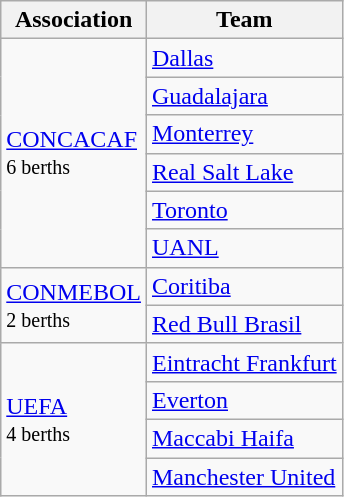<table class="wikitable">
<tr>
<th>Association</th>
<th>Team </th>
</tr>
<tr>
<td rowspan="6"><a href='#'>CONCACAF</a><br><small>6 berths</small></td>
<td> <a href='#'>Dallas</a></td>
</tr>
<tr>
<td> <a href='#'>Guadalajara</a></td>
</tr>
<tr>
<td> <a href='#'>Monterrey</a></td>
</tr>
<tr>
<td> <a href='#'>Real Salt Lake</a></td>
</tr>
<tr>
<td> <a href='#'>Toronto</a></td>
</tr>
<tr>
<td> <a href='#'>UANL</a></td>
</tr>
<tr>
<td rowspan="2"><a href='#'>CONMEBOL</a><br><small>2 berths</small></td>
<td> <a href='#'>Coritiba</a></td>
</tr>
<tr>
<td> <a href='#'>Red Bull Brasil</a></td>
</tr>
<tr>
<td rowspan="4"><a href='#'>UEFA</a><br><small>4 berths</small></td>
<td> <a href='#'>Eintracht Frankfurt</a></td>
</tr>
<tr>
<td> <a href='#'>Everton</a></td>
</tr>
<tr>
<td> <a href='#'>Maccabi Haifa</a></td>
</tr>
<tr>
<td> <a href='#'>Manchester United</a></td>
</tr>
</table>
